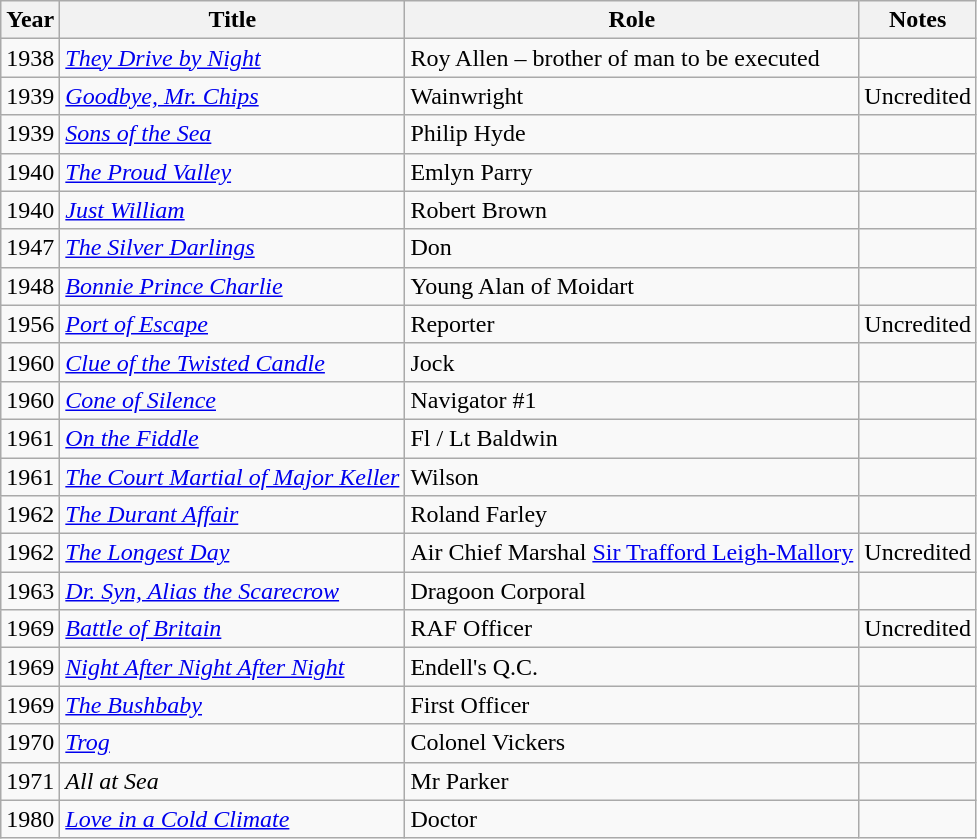<table class="wikitable">
<tr>
<th>Year</th>
<th>Title</th>
<th>Role</th>
<th>Notes</th>
</tr>
<tr>
<td>1938</td>
<td><em><a href='#'>They Drive by Night</a></em></td>
<td>Roy Allen – brother of man to be executed</td>
<td></td>
</tr>
<tr>
<td>1939</td>
<td><em><a href='#'>Goodbye, Mr. Chips</a></em></td>
<td>Wainwright</td>
<td>Uncredited</td>
</tr>
<tr>
<td>1939</td>
<td><em><a href='#'>Sons of the Sea</a></em></td>
<td>Philip Hyde</td>
<td></td>
</tr>
<tr>
<td>1940</td>
<td><em><a href='#'>The Proud Valley</a></em></td>
<td>Emlyn Parry</td>
<td></td>
</tr>
<tr>
<td>1940</td>
<td><em><a href='#'>Just William</a></em></td>
<td>Robert Brown</td>
<td></td>
</tr>
<tr>
<td>1947</td>
<td><em><a href='#'>The Silver Darlings</a></em></td>
<td>Don</td>
<td></td>
</tr>
<tr>
<td>1948</td>
<td><em><a href='#'>Bonnie Prince Charlie</a></em></td>
<td>Young Alan of Moidart</td>
<td></td>
</tr>
<tr>
<td>1956</td>
<td><em><a href='#'>Port of Escape</a></em></td>
<td>Reporter</td>
<td>Uncredited</td>
</tr>
<tr>
<td>1960</td>
<td><em><a href='#'>Clue of the Twisted Candle</a></em></td>
<td>Jock</td>
<td></td>
</tr>
<tr>
<td>1960</td>
<td><em><a href='#'>Cone of Silence</a></em></td>
<td>Navigator #1</td>
<td></td>
</tr>
<tr>
<td>1961</td>
<td><em><a href='#'>On the Fiddle</a></em></td>
<td>Fl / Lt Baldwin</td>
<td></td>
</tr>
<tr>
<td>1961</td>
<td><em><a href='#'>The Court Martial of Major Keller</a></em></td>
<td>Wilson</td>
<td></td>
</tr>
<tr>
<td>1962</td>
<td><em><a href='#'>The Durant Affair</a></em></td>
<td>Roland Farley</td>
<td></td>
</tr>
<tr>
<td>1962</td>
<td><em><a href='#'>The Longest Day</a></em></td>
<td>Air Chief Marshal <a href='#'>Sir Trafford Leigh-Mallory</a></td>
<td>Uncredited</td>
</tr>
<tr>
<td>1963</td>
<td><em><a href='#'>Dr. Syn, Alias the Scarecrow</a></em></td>
<td>Dragoon Corporal</td>
<td></td>
</tr>
<tr>
<td>1969</td>
<td><em><a href='#'>Battle of Britain</a></em></td>
<td>RAF Officer</td>
<td>Uncredited</td>
</tr>
<tr>
<td>1969</td>
<td><em><a href='#'>Night After Night After Night</a></em></td>
<td>Endell's Q.C.</td>
<td></td>
</tr>
<tr>
<td>1969</td>
<td><em><a href='#'>The Bushbaby</a></em></td>
<td>First Officer</td>
<td></td>
</tr>
<tr>
<td>1970</td>
<td><em><a href='#'>Trog</a></em></td>
<td>Colonel Vickers</td>
<td></td>
</tr>
<tr>
<td>1971</td>
<td><em>All at Sea</em></td>
<td>Mr Parker</td>
<td></td>
</tr>
<tr>
<td>1980</td>
<td><em><a href='#'>Love in a Cold Climate</a></em></td>
<td>Doctor</td>
<td></td>
</tr>
</table>
